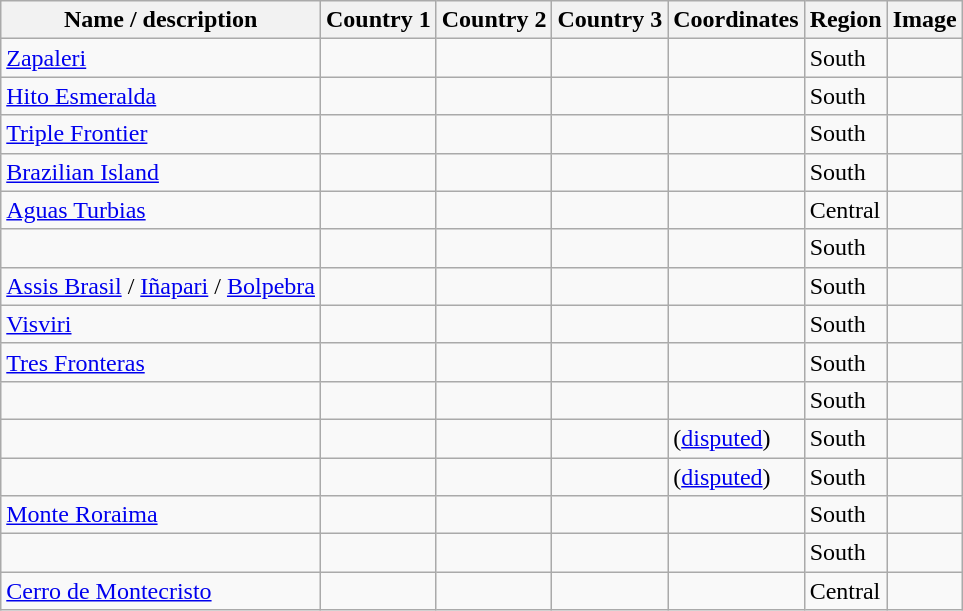<table class="sortable wikitable vatop" style=" margin-right:2em;">
<tr>
<th>Name / description</th>
<th>Country 1</th>
<th>Country 2</th>
<th>Country 3</th>
<th>Coordinates</th>
<th>Region</th>
<th>Image</th>
</tr>
<tr>
<td><a href='#'>Zapaleri</a></td>
<td></td>
<td></td>
<td></td>
<td></td>
<td>South</td>
<td></td>
</tr>
<tr>
<td><a href='#'>Hito Esmeralda</a></td>
<td></td>
<td></td>
<td></td>
<td></td>
<td>South</td>
<td></td>
</tr>
<tr>
<td><a href='#'>Triple Frontier</a></td>
<td></td>
<td></td>
<td></td>
<td></td>
<td>South</td>
<td></td>
</tr>
<tr>
<td><a href='#'>Brazilian Island</a></td>
<td></td>
<td></td>
<td></td>
<td></td>
<td>South</td>
<td></td>
</tr>
<tr>
<td><a href='#'>Aguas Turbias</a></td>
<td></td>
<td></td>
<td></td>
<td></td>
<td>Central</td>
<td></td>
</tr>
<tr>
<td></td>
<td></td>
<td></td>
<td></td>
<td></td>
<td>South</td>
<td></td>
</tr>
<tr>
<td><a href='#'>Assis Brasil</a> / <a href='#'>Iñapari</a> / <a href='#'>Bolpebra</a></td>
<td></td>
<td></td>
<td></td>
<td></td>
<td>South</td>
<td></td>
</tr>
<tr>
<td><a href='#'>Visviri</a></td>
<td></td>
<td></td>
<td></td>
<td></td>
<td>South</td>
<td></td>
</tr>
<tr>
<td><a href='#'>Tres Fronteras</a></td>
<td></td>
<td></td>
<td></td>
<td></td>
<td>South</td>
<td></td>
</tr>
<tr>
<td></td>
<td></td>
<td></td>
<td></td>
<td></td>
<td>South</td>
<td></td>
</tr>
<tr>
<td></td>
<td></td>
<td></td>
<td></td>
<td> (<a href='#'>disputed</a>)</td>
<td>South</td>
<td></td>
</tr>
<tr>
<td></td>
<td></td>
<td></td>
<td></td>
<td> (<a href='#'>disputed</a>)</td>
<td>South</td>
<td></td>
</tr>
<tr>
<td><a href='#'>Monte Roraima</a></td>
<td></td>
<td></td>
<td></td>
<td></td>
<td>South</td>
<td></td>
</tr>
<tr>
<td></td>
<td></td>
<td></td>
<td></td>
<td></td>
<td>South</td>
<td></td>
</tr>
<tr>
<td><a href='#'>Cerro de Montecristo</a></td>
<td></td>
<td></td>
<td></td>
<td></td>
<td>Central</td>
<td></td>
</tr>
</table>
